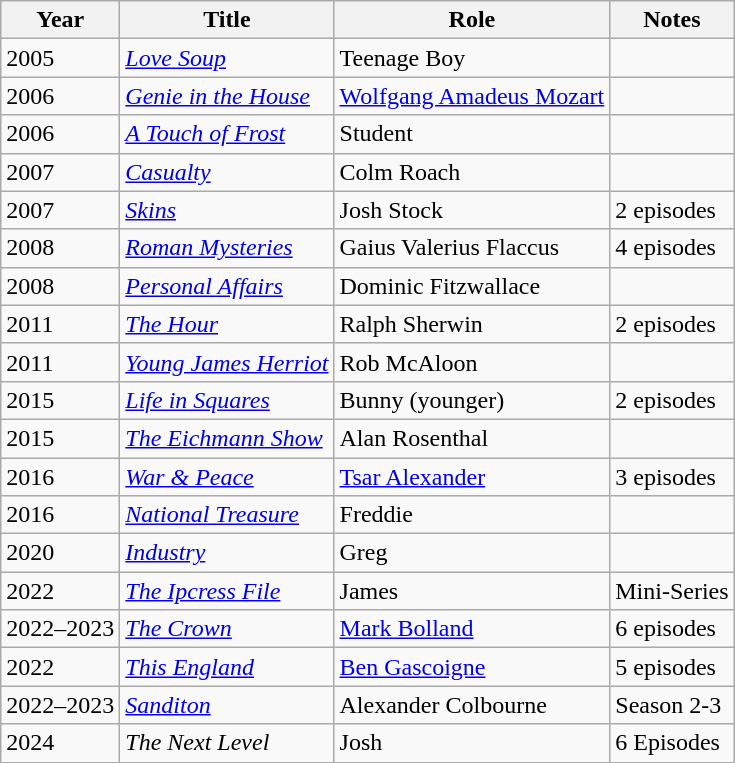<table class="wikitable sortable">
<tr>
<th>Year</th>
<th>Title</th>
<th>Role</th>
<th class="unsortable">Notes</th>
</tr>
<tr>
<td>2005</td>
<td><em><a href='#'>Love Soup</a></em></td>
<td>Teenage Boy</td>
<td></td>
</tr>
<tr>
<td>2006</td>
<td><em><a href='#'>Genie in the House</a></em></td>
<td><a href='#'>Wolfgang Amadeus Mozart</a></td>
<td></td>
</tr>
<tr>
<td>2006</td>
<td><em><a href='#'>A Touch of Frost</a></em></td>
<td>Student</td>
<td></td>
</tr>
<tr>
<td>2007</td>
<td><em><a href='#'>Casualty</a></em></td>
<td>Colm Roach</td>
<td></td>
</tr>
<tr>
<td>2007</td>
<td><em><a href='#'>Skins</a></em></td>
<td>Josh Stock</td>
<td>2 episodes</td>
</tr>
<tr>
<td>2008</td>
<td><a href='#'><em>Roman Mysteries</em></a></td>
<td>Gaius Valerius Flaccus</td>
<td>4 episodes</td>
</tr>
<tr>
<td>2008</td>
<td><em><a href='#'>Personal Affairs</a></em></td>
<td>Dominic Fitzwallace</td>
<td></td>
</tr>
<tr>
<td>2011</td>
<td><em><a href='#'>The Hour</a></em></td>
<td>Ralph Sherwin</td>
<td>2 episodes</td>
</tr>
<tr>
<td>2011</td>
<td><em><a href='#'>Young James Herriot</a></em></td>
<td>Rob McAloon</td>
<td></td>
</tr>
<tr>
<td>2015</td>
<td><em><a href='#'>Life in Squares</a></em></td>
<td>Bunny (younger)</td>
<td>2 episodes</td>
</tr>
<tr>
<td>2015</td>
<td><em><a href='#'>The Eichmann Show</a></em></td>
<td>Alan Rosenthal</td>
<td></td>
</tr>
<tr>
<td>2016</td>
<td><em><a href='#'>War & Peace</a></em></td>
<td><a href='#'>Tsar Alexander</a></td>
<td>3 episodes</td>
</tr>
<tr>
<td>2016</td>
<td><a href='#'><em>National Treasure</em></a></td>
<td>Freddie</td>
<td></td>
</tr>
<tr>
<td>2020</td>
<td><em><a href='#'>Industry</a></em></td>
<td>Greg</td>
<td></td>
</tr>
<tr>
<td>2022</td>
<td><a href='#'><em>The Ipcress File</em></a></td>
<td>James</td>
<td>Mini-Series</td>
</tr>
<tr>
<td>2022–2023</td>
<td><a href='#'><em>The Crown</em></a></td>
<td><a href='#'>Mark Bolland</a></td>
<td>6 episodes</td>
</tr>
<tr>
<td>2022</td>
<td><a href='#'><em>This England</em></a></td>
<td><a href='#'>Ben Gascoigne</a></td>
<td>5 episodes</td>
</tr>
<tr>
<td>2022–2023</td>
<td><em><a href='#'>Sanditon</a></em></td>
<td>Alexander Colbourne</td>
<td>Season 2-3</td>
</tr>
<tr>
<td>2024</td>
<td><em>The Next Level</td>
<td>Josh</td>
<td>6 Episodes</td>
</tr>
</table>
